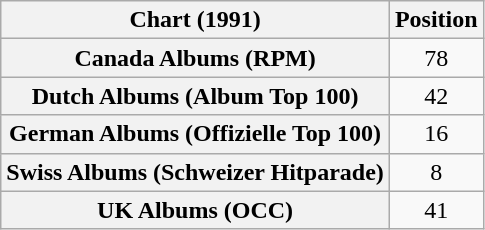<table class="wikitable sortable plainrowheaders" style="text-align:center">
<tr>
<th scope="col">Chart (1991)</th>
<th scope="col">Position</th>
</tr>
<tr>
<th scope="row">Canada Albums (RPM)</th>
<td>78</td>
</tr>
<tr>
<th scope="row">Dutch Albums (Album Top 100)</th>
<td>42</td>
</tr>
<tr>
<th scope="row">German Albums (Offizielle Top 100)</th>
<td>16</td>
</tr>
<tr>
<th scope="row">Swiss Albums (Schweizer Hitparade)</th>
<td>8</td>
</tr>
<tr>
<th scope="row">UK Albums (OCC)</th>
<td>41</td>
</tr>
</table>
